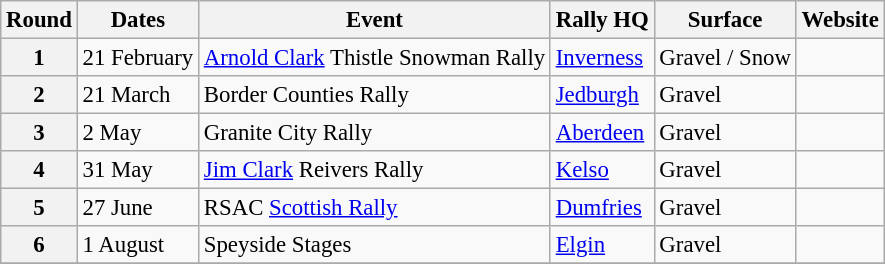<table class="wikitable" style="font-size: 95%;">
<tr>
<th>Round</th>
<th>Dates</th>
<th>Event</th>
<th>Rally HQ</th>
<th>Surface</th>
<th>Website</th>
</tr>
<tr>
<th>1</th>
<td>21 February</td>
<td><a href='#'>Arnold Clark</a> Thistle Snowman Rally</td>
<td><a href='#'>Inverness</a></td>
<td>Gravel / Snow</td>
<td></td>
</tr>
<tr>
<th>2</th>
<td>21 March</td>
<td>Border Counties Rally</td>
<td><a href='#'>Jedburgh</a></td>
<td>Gravel</td>
<td></td>
</tr>
<tr>
<th>3</th>
<td>2 May</td>
<td>Granite City Rally</td>
<td><a href='#'>Aberdeen</a></td>
<td>Gravel</td>
<td></td>
</tr>
<tr>
<th>4</th>
<td>31 May</td>
<td><a href='#'>Jim Clark</a> Reivers Rally</td>
<td><a href='#'>Kelso</a></td>
<td>Gravel</td>
<td></td>
</tr>
<tr>
<th>5</th>
<td>27 June</td>
<td>RSAC <a href='#'>Scottish Rally</a></td>
<td><a href='#'>Dumfries</a></td>
<td>Gravel</td>
<td></td>
</tr>
<tr>
<th>6</th>
<td>1 August</td>
<td>Speyside Stages</td>
<td><a href='#'>Elgin</a></td>
<td>Gravel</td>
<td></td>
</tr>
<tr>
</tr>
</table>
